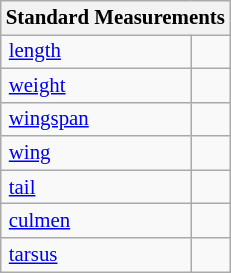<table class="wikitable" style="font-size: 87%;">
<tr>
<th colspan="2">Standard Measurements</th>
</tr>
<tr>
<td style="padding-right: 1em;padding-left:0.35em;"><a href='#'>length</a></td>
<td style="padding-right: 0.5em;padding-left:0.5em;"></td>
</tr>
<tr>
<td style="padding-right: 1em;padding-left:0.35em;"><a href='#'>weight</a></td>
<td style="padding-right: 0.5em;padding-left:0.5em;"></td>
</tr>
<tr>
<td style="padding-right: 1em;padding-left:0.35em;"><a href='#'>wingspan</a></td>
<td style="padding-right: 0.5em;padding-left:0.5em;"></td>
</tr>
<tr>
<td style="padding-right: 1em;padding-left:0.35em;"><a href='#'>wing</a></td>
<td style="padding-right: 0.5em;padding-left:0.5em;"></td>
</tr>
<tr>
<td style="padding-right: 1em;padding-left:0.35em;"><a href='#'>tail</a></td>
<td style="padding-right: 0.5em;padding-left:0.5em;"></td>
</tr>
<tr>
<td style="padding-right: 1em;padding-left:0.35em;"><a href='#'>culmen</a></td>
<td style="padding-right: 0.5em;padding-left:0.5em;"></td>
</tr>
<tr>
<td style="padding-right: 1em;padding-left:0.35em;"><a href='#'>tarsus</a></td>
<td style="padding-right: 0.5em;padding-left:0.5em;"></td>
</tr>
</table>
